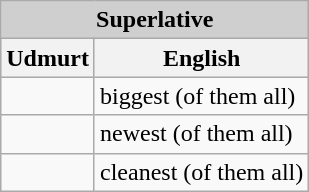<table class="wikitable">
<tr>
<th colspan="4" style="background:#cfcfcf;">Superlative</th>
</tr>
<tr style="background:#dfdfdf;" |>
<th>Udmurt</th>
<th>English</th>
</tr>
<tr>
<td></td>
<td>biggest (of them all)</td>
</tr>
<tr>
<td></td>
<td>newest (of them all)</td>
</tr>
<tr>
<td></td>
<td>cleanest (of them all)</td>
</tr>
</table>
